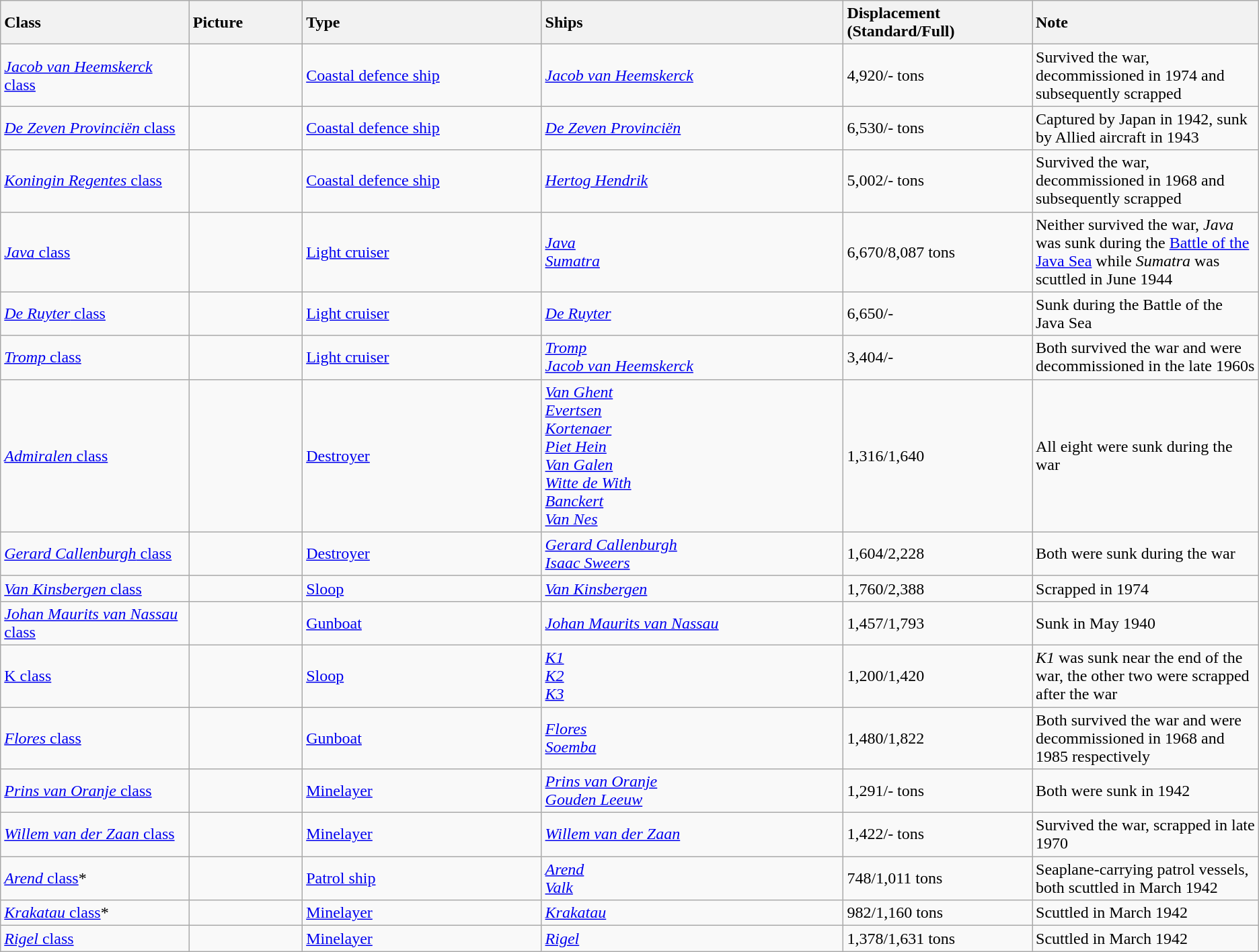<table class="wikitable ">
<tr>
<th style="text-align:left; width:15%;">Class</th>
<th style="text-align:left; width:9%;">Picture</th>
<th style="text-align:left; width:19%;">Type</th>
<th style="text-align:left; width:24%;">Ships</th>
<th style="text-align:left; width:15%;">Displacement (Standard/Full)</th>
<th style="text-align:left; width:20%;">Note</th>
</tr>
<tr>
<td><a href='#'><em>Jacob van Heemskerck</em> class</a></td>
<td></td>
<td><a href='#'>Coastal defence ship</a></td>
<td><a href='#'><em>Jacob van Heemskerck</em></a></td>
<td>4,920/- tons</td>
<td>Survived the war, decommissioned in 1974 and subsequently scrapped</td>
</tr>
<tr>
<td><a href='#'><em>De Zeven Provinciën</em> class</a></td>
<td></td>
<td><a href='#'>Coastal defence ship</a></td>
<td><a href='#'><em>De Zeven Provinciën</em></a></td>
<td>6,530/- tons</td>
<td>Captured by Japan in 1942, sunk by Allied aircraft in 1943</td>
</tr>
<tr>
<td><a href='#'><em>Koningin Regentes</em> class</a></td>
<td></td>
<td><a href='#'>Coastal defence ship</a></td>
<td><a href='#'><em>Hertog Hendrik</em></a></td>
<td>5,002/- tons</td>
<td>Survived the war, decommissioned in 1968 and subsequently scrapped</td>
</tr>
<tr>
<td><a href='#'><em>Java</em> class</a></td>
<td></td>
<td><a href='#'>Light cruiser</a></td>
<td><a href='#'><em>Java</em></a><br><a href='#'><em>Sumatra</em></a></td>
<td>6,670/8,087 tons</td>
<td>Neither survived the war, <em>Java</em> was sunk during the <a href='#'>Battle of the Java Sea</a> while <em>Sumatra</em> was scuttled in June 1944</td>
</tr>
<tr>
<td><a href='#'><em>De Ruyter</em> class</a></td>
<td></td>
<td><a href='#'>Light cruiser</a></td>
<td><a href='#'><em>De Ruyter</em></a></td>
<td>6,650/-</td>
<td>Sunk during the Battle of the Java Sea</td>
</tr>
<tr>
<td><a href='#'><em>Tromp</em> class</a></td>
<td></td>
<td><a href='#'>Light cruiser</a></td>
<td><a href='#'><em>Tromp</em></a><br><a href='#'><em>Jacob van Heemskerck</em></a></td>
<td>3,404/-</td>
<td>Both survived the war and were decommissioned in the late 1960s</td>
</tr>
<tr>
<td><a href='#'><em>Admiralen</em> class</a></td>
<td></td>
<td><a href='#'>Destroyer</a></td>
<td><a href='#'><em>Van Ghent</em></a><br><a href='#'><em>Evertsen</em></a><br><a href='#'><em>Kortenaer</em></a><br><a href='#'><em>Piet Hein</em></a><br><a href='#'><em>Van Galen</em></a><br><a href='#'><em>Witte de With</em></a><br><a href='#'><em>Banckert</em></a><br><a href='#'><em>Van Nes</em></a></td>
<td>1,316/1,640</td>
<td>All eight were sunk during the war</td>
</tr>
<tr>
<td><a href='#'><em>Gerard Callenburgh</em> class</a></td>
<td></td>
<td><a href='#'>Destroyer</a></td>
<td><em><a href='#'>Gerard Callenburgh</a></em><br><a href='#'><em>Isaac Sweers</em></a></td>
<td>1,604/2,228</td>
<td>Both were sunk during the war</td>
</tr>
<tr>
<td><a href='#'><em>Van Kinsbergen</em> class</a></td>
<td></td>
<td><a href='#'>Sloop</a></td>
<td><a href='#'><em>Van Kinsbergen</em></a></td>
<td>1,760/2,388</td>
<td>Scrapped in 1974</td>
</tr>
<tr>
<td><a href='#'><em>Johan Maurits van Nassau</em> class</a></td>
<td></td>
<td><a href='#'>Gunboat</a></td>
<td><a href='#'><em>Johan Maurits van Nassau</em></a></td>
<td>1,457/1,793</td>
<td>Sunk in May 1940</td>
</tr>
<tr>
<td><a href='#'>K class</a></td>
<td></td>
<td><a href='#'>Sloop</a></td>
<td><a href='#'><em>K1</em></a><br><a href='#'><em>K2</em></a><br><a href='#'><em>K3</em></a></td>
<td>1,200/1,420</td>
<td><em>K1</em> was sunk near the end of the war, the other two were scrapped after the war</td>
</tr>
<tr>
<td><a href='#'><em>Flores</em> class</a></td>
<td></td>
<td><a href='#'>Gunboat</a></td>
<td><a href='#'><em>Flores</em></a><br><a href='#'><em>Soemba</em></a></td>
<td>1,480/1,822</td>
<td>Both survived the war and were decommissioned in 1968 and 1985 respectively</td>
</tr>
<tr>
<td><a href='#'><em>Prins van Oranje</em> class</a></td>
<td></td>
<td><a href='#'>Minelayer</a></td>
<td><a href='#'><em>Prins van Oranje</em></a><br><a href='#'><em>Gouden Leeuw</em></a></td>
<td>1,291/- tons</td>
<td>Both were sunk in 1942</td>
</tr>
<tr>
<td><a href='#'><em>Willem van der Zaan</em> class</a></td>
<td></td>
<td><a href='#'>Minelayer</a></td>
<td><a href='#'><em>Willem van der Zaan</em></a></td>
<td>1,422/- tons</td>
<td>Survived the war, scrapped in late 1970</td>
</tr>
<tr>
<td><a href='#'><em>Arend</em> class</a>*</td>
<td></td>
<td><a href='#'>Patrol ship</a></td>
<td><a href='#'><em>Arend</em></a><br><a href='#'><em>Valk</em></a></td>
<td>748/1,011 tons</td>
<td>Seaplane-carrying patrol vessels, both scuttled in March 1942</td>
</tr>
<tr>
<td><a href='#'><em>Krakatau</em> class</a>*</td>
<td></td>
<td><a href='#'>Minelayer</a></td>
<td><a href='#'><em>Krakatau</em></a></td>
<td>982/1,160 tons</td>
<td>Scuttled in March 1942</td>
</tr>
<tr>
<td><a href='#'><em>Rigel</em> class</a></td>
<td></td>
<td><a href='#'>Minelayer</a></td>
<td><a href='#'><em>Rigel</em></a></td>
<td>1,378/1,631 tons</td>
<td>Scuttled in March 1942</td>
</tr>
</table>
